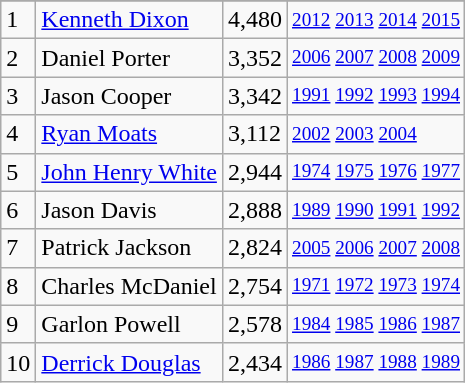<table class="wikitable">
<tr>
</tr>
<tr>
<td>1</td>
<td><a href='#'>Kenneth Dixon</a></td>
<td>4,480</td>
<td style="font-size:80%;"><a href='#'>2012</a> <a href='#'>2013</a> <a href='#'>2014</a> <a href='#'>2015</a></td>
</tr>
<tr>
<td>2</td>
<td>Daniel Porter</td>
<td>3,352</td>
<td style="font-size:80%;"><a href='#'>2006</a> <a href='#'>2007</a> <a href='#'>2008</a> <a href='#'>2009</a></td>
</tr>
<tr>
<td>3</td>
<td>Jason Cooper</td>
<td>3,342</td>
<td style="font-size:80%;"><a href='#'>1991</a> <a href='#'>1992</a> <a href='#'>1993</a> <a href='#'>1994</a></td>
</tr>
<tr>
<td>4</td>
<td><a href='#'>Ryan Moats</a></td>
<td>3,112</td>
<td style="font-size:80%;"><a href='#'>2002</a> <a href='#'>2003</a> <a href='#'>2004</a></td>
</tr>
<tr>
<td>5</td>
<td><a href='#'>John Henry White</a></td>
<td>2,944</td>
<td style="font-size:80%;"><a href='#'>1974</a> <a href='#'>1975</a> <a href='#'>1976</a> <a href='#'>1977</a></td>
</tr>
<tr>
<td>6</td>
<td>Jason Davis</td>
<td>2,888</td>
<td style="font-size:80%;"><a href='#'>1989</a> <a href='#'>1990</a> <a href='#'>1991</a> <a href='#'>1992</a></td>
</tr>
<tr>
<td>7</td>
<td>Patrick Jackson</td>
<td>2,824</td>
<td style="font-size:80%;"><a href='#'>2005</a> <a href='#'>2006</a> <a href='#'>2007</a> <a href='#'>2008</a></td>
</tr>
<tr>
<td>8</td>
<td>Charles McDaniel</td>
<td>2,754</td>
<td style="font-size:80%;"><a href='#'>1971</a> <a href='#'>1972</a> <a href='#'>1973</a> <a href='#'>1974</a></td>
</tr>
<tr>
<td>9</td>
<td>Garlon Powell</td>
<td>2,578</td>
<td style="font-size:80%;"><a href='#'>1984</a> <a href='#'>1985</a> <a href='#'>1986</a> <a href='#'>1987</a></td>
</tr>
<tr>
<td>10</td>
<td><a href='#'>Derrick Douglas</a></td>
<td>2,434</td>
<td style="font-size:80%;"><a href='#'>1986</a> <a href='#'>1987</a> <a href='#'>1988</a> <a href='#'>1989</a></td>
</tr>
</table>
